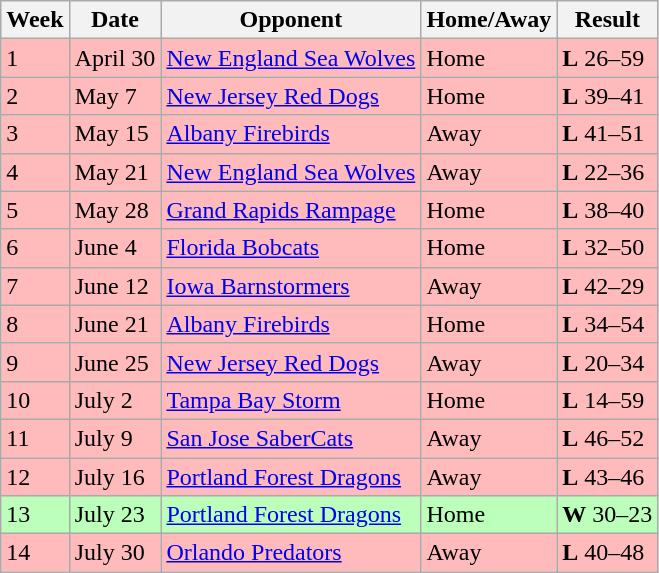<table class="wikitable">
<tr>
<th>Week</th>
<th>Date</th>
<th>Opponent</th>
<th>Home/Away</th>
<th>Result</th>
</tr>
<tr bgcolor="ffbbbb">
<td>1</td>
<td>April 30</td>
<td><a href='#'>New England Sea Wolves</a></td>
<td>Home</td>
<td><strong>L</strong> 26–59</td>
</tr>
<tr bgcolor="ffbbbb">
<td>2</td>
<td>May 7</td>
<td><a href='#'>New Jersey Red Dogs</a></td>
<td>Home</td>
<td><strong>L</strong> 39–41</td>
</tr>
<tr bgcolor="ffbbbb">
<td>3</td>
<td>May 15</td>
<td><a href='#'>Albany Firebirds</a></td>
<td>Away</td>
<td><strong>L</strong> 41–51</td>
</tr>
<tr bgcolor="ffbbbb">
<td>4</td>
<td>May 21</td>
<td><a href='#'>New England Sea Wolves</a></td>
<td>Away</td>
<td><strong>L</strong> 22–36</td>
</tr>
<tr bgcolor="ffbbbb">
<td>5</td>
<td>May 28</td>
<td><a href='#'>Grand Rapids Rampage</a></td>
<td>Home</td>
<td><strong>L</strong> 38–40</td>
</tr>
<tr bgcolor="ffbbbb">
<td>6</td>
<td>June 4</td>
<td><a href='#'>Florida Bobcats</a></td>
<td>Home</td>
<td><strong>L</strong> 32–50</td>
</tr>
<tr bgcolor="ffbbbb">
<td>7</td>
<td>June 12</td>
<td><a href='#'>Iowa Barnstormers</a></td>
<td>Away</td>
<td><strong>L</strong> 42–29</td>
</tr>
<tr bgcolor="ffbbbb">
<td>8</td>
<td>June 21</td>
<td><a href='#'>Albany Firebirds</a></td>
<td>Home</td>
<td><strong>L</strong> 34–54</td>
</tr>
<tr bgcolor="ffbbbb">
<td>9</td>
<td>June 25</td>
<td><a href='#'>New Jersey Red Dogs</a></td>
<td>Away</td>
<td><strong>L</strong> 20–34</td>
</tr>
<tr bgcolor="ffbbbb">
<td>10</td>
<td>July 2</td>
<td><a href='#'>Tampa Bay Storm</a></td>
<td>Home</td>
<td><strong>L</strong> 14–59</td>
</tr>
<tr bgcolor="ffbbbb">
<td>11</td>
<td>July 9</td>
<td><a href='#'>San Jose SaberCats</a></td>
<td>Away</td>
<td><strong>L</strong> 46–52</td>
</tr>
<tr bgcolor="ffbbbb">
<td>12</td>
<td>July 16</td>
<td><a href='#'>Portland Forest Dragons</a></td>
<td>Away</td>
<td><strong>L</strong> 43–46</td>
</tr>
<tr bgcolor="bbffbb">
<td>13</td>
<td>July 23</td>
<td><a href='#'>Portland Forest Dragons</a></td>
<td>Home</td>
<td><strong>W</strong> 30–23</td>
</tr>
<tr bgcolor="ffbbbb">
<td>14</td>
<td>July 30</td>
<td><a href='#'>Orlando Predators</a></td>
<td>Away</td>
<td><strong>L</strong> 40–48</td>
</tr>
</table>
